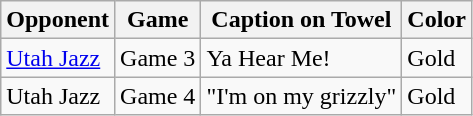<table class="wikitable">
<tr>
<th>Opponent</th>
<th>Game</th>
<th>Caption on Towel</th>
<th>Color</th>
</tr>
<tr>
<td><a href='#'>Utah Jazz</a></td>
<td>Game 3</td>
<td>Ya Hear Me!</td>
<td>Gold</td>
</tr>
<tr>
<td>Utah Jazz</td>
<td>Game 4</td>
<td>"I'm on my grizzly"</td>
<td>Gold</td>
</tr>
</table>
